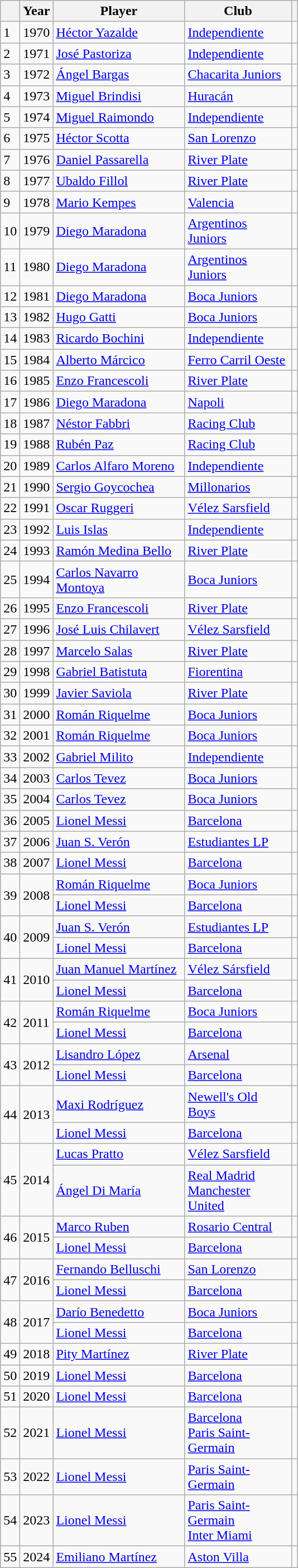<table class="wikitable sortable">
<tr>
<th></th>
<th>Year</th>
<th width=150px>Player</th>
<th width=120px>Club</th>
<th></th>
</tr>
<tr>
<td>1</td>
<td>1970</td>
<td><a href='#'>Héctor Yazalde</a></td>
<td><a href='#'>Independiente</a></td>
<td></td>
</tr>
<tr>
<td>2</td>
<td>1971</td>
<td><a href='#'>José Pastoriza</a></td>
<td><a href='#'>Independiente</a></td>
<td></td>
</tr>
<tr>
<td>3</td>
<td>1972</td>
<td><a href='#'>Ángel Bargas</a></td>
<td><a href='#'>Chacarita Juniors</a></td>
<td></td>
</tr>
<tr>
<td>4</td>
<td>1973</td>
<td><a href='#'>Miguel Brindisi</a></td>
<td><a href='#'>Huracán</a></td>
<td></td>
</tr>
<tr>
<td>5</td>
<td>1974</td>
<td><a href='#'>Miguel Raimondo</a></td>
<td><a href='#'>Independiente</a></td>
<td></td>
</tr>
<tr>
<td>6</td>
<td>1975</td>
<td><a href='#'>Héctor Scotta</a></td>
<td><a href='#'>San Lorenzo</a></td>
<td></td>
</tr>
<tr>
<td>7</td>
<td>1976</td>
<td><a href='#'>Daniel Passarella</a></td>
<td><a href='#'>River Plate</a></td>
<td></td>
</tr>
<tr>
<td>8</td>
<td>1977</td>
<td><a href='#'>Ubaldo Fillol</a></td>
<td><a href='#'>River Plate</a></td>
<td></td>
</tr>
<tr>
<td>9</td>
<td>1978</td>
<td><a href='#'>Mario Kempes</a></td>
<td> <a href='#'>Valencia</a></td>
<td></td>
</tr>
<tr>
<td>10</td>
<td>1979</td>
<td><a href='#'>Diego Maradona</a></td>
<td><a href='#'>Argentinos Juniors</a></td>
<td></td>
</tr>
<tr>
<td>11</td>
<td>1980</td>
<td><a href='#'>Diego Maradona</a></td>
<td><a href='#'>Argentinos Juniors</a></td>
<td></td>
</tr>
<tr>
<td>12</td>
<td>1981</td>
<td><a href='#'>Diego Maradona</a></td>
<td><a href='#'>Boca Juniors</a></td>
<td></td>
</tr>
<tr>
<td>13</td>
<td>1982</td>
<td><a href='#'>Hugo Gatti</a></td>
<td><a href='#'>Boca Juniors</a></td>
<td></td>
</tr>
<tr>
<td>14</td>
<td>1983</td>
<td><a href='#'>Ricardo Bochini</a></td>
<td><a href='#'>Independiente</a></td>
<td></td>
</tr>
<tr>
<td>15</td>
<td>1984</td>
<td><a href='#'>Alberto Márcico</a></td>
<td><a href='#'>Ferro Carril Oeste</a></td>
<td></td>
</tr>
<tr>
<td>16</td>
<td>1985</td>
<td> <a href='#'>Enzo Francescoli</a></td>
<td><a href='#'>River Plate</a></td>
<td></td>
</tr>
<tr>
<td>17</td>
<td>1986</td>
<td><a href='#'>Diego Maradona</a></td>
<td> <a href='#'>Napoli</a></td>
<td></td>
</tr>
<tr>
<td>18</td>
<td>1987</td>
<td><a href='#'>Néstor Fabbri</a></td>
<td><a href='#'>Racing Club</a></td>
<td></td>
</tr>
<tr>
<td>19</td>
<td>1988</td>
<td> <a href='#'>Rubén Paz</a></td>
<td><a href='#'>Racing Club</a></td>
<td></td>
</tr>
<tr>
<td>20</td>
<td>1989</td>
<td><a href='#'>Carlos Alfaro Moreno</a></td>
<td><a href='#'>Independiente</a></td>
<td></td>
</tr>
<tr>
<td>21</td>
<td>1990</td>
<td><a href='#'>Sergio Goycochea</a></td>
<td> <a href='#'>Millonarios</a></td>
<td></td>
</tr>
<tr>
<td>22</td>
<td>1991</td>
<td><a href='#'>Oscar Ruggeri</a></td>
<td><a href='#'>Vélez Sarsfield</a></td>
<td></td>
</tr>
<tr>
<td>23</td>
<td>1992</td>
<td><a href='#'>Luis Islas</a></td>
<td><a href='#'>Independiente</a></td>
<td></td>
</tr>
<tr>
<td>24</td>
<td>1993</td>
<td><a href='#'>Ramón Medina Bello</a></td>
<td><a href='#'>River Plate</a></td>
<td></td>
</tr>
<tr>
<td>25</td>
<td>1994</td>
<td><a href='#'>Carlos Navarro Montoya</a></td>
<td><a href='#'>Boca Juniors</a></td>
<td></td>
</tr>
<tr>
<td>26</td>
<td>1995</td>
<td> <a href='#'>Enzo Francescoli</a></td>
<td><a href='#'>River Plate</a></td>
<td></td>
</tr>
<tr>
<td>27</td>
<td>1996</td>
<td> <a href='#'>José Luis Chilavert</a></td>
<td><a href='#'>Vélez Sarsfield</a></td>
<td></td>
</tr>
<tr>
<td>28</td>
<td>1997</td>
<td> <a href='#'>Marcelo Salas</a></td>
<td><a href='#'>River Plate</a></td>
<td></td>
</tr>
<tr>
<td>29</td>
<td>1998</td>
<td><a href='#'>Gabriel Batistuta</a></td>
<td> <a href='#'>Fiorentina</a></td>
<td></td>
</tr>
<tr>
<td>30</td>
<td>1999</td>
<td><a href='#'>Javier Saviola</a></td>
<td><a href='#'>River Plate</a></td>
<td></td>
</tr>
<tr>
<td>31</td>
<td>2000</td>
<td><a href='#'>Román Riquelme</a></td>
<td><a href='#'>Boca Juniors</a></td>
<td></td>
</tr>
<tr>
<td>32</td>
<td>2001</td>
<td><a href='#'>Román Riquelme</a></td>
<td><a href='#'>Boca Juniors</a></td>
<td></td>
</tr>
<tr>
<td>33</td>
<td>2002</td>
<td><a href='#'>Gabriel Milito</a></td>
<td><a href='#'>Independiente</a></td>
<td></td>
</tr>
<tr>
<td>34</td>
<td>2003</td>
<td><a href='#'>Carlos Tevez</a></td>
<td><a href='#'>Boca Juniors</a></td>
<td></td>
</tr>
<tr>
<td>35</td>
<td>2004</td>
<td><a href='#'>Carlos Tevez</a></td>
<td><a href='#'>Boca Juniors</a></td>
<td></td>
</tr>
<tr>
<td>36</td>
<td>2005</td>
<td><a href='#'>Lionel Messi</a></td>
<td> <a href='#'>Barcelona</a></td>
<td></td>
</tr>
<tr>
<td>37</td>
<td>2006</td>
<td><a href='#'>Juan S. Verón</a></td>
<td><a href='#'>Estudiantes LP</a></td>
<td></td>
</tr>
<tr>
<td>38</td>
<td>2007</td>
<td><a href='#'>Lionel Messi</a></td>
<td> <a href='#'>Barcelona</a></td>
<td></td>
</tr>
<tr>
<td rowspan=2>39</td>
<td rowspan=2>2008</td>
<td><a href='#'>Román Riquelme</a></td>
<td><a href='#'>Boca Juniors</a></td>
<td></td>
</tr>
<tr>
<td><a href='#'>Lionel Messi</a></td>
<td> <a href='#'>Barcelona</a></td>
<td></td>
</tr>
<tr>
<td rowspan=2>40</td>
<td rowspan=2>2009</td>
<td><a href='#'>Juan S. Verón</a></td>
<td><a href='#'>Estudiantes LP</a></td>
<td></td>
</tr>
<tr>
<td><a href='#'>Lionel Messi</a></td>
<td> <a href='#'>Barcelona</a></td>
<td></td>
</tr>
<tr>
<td rowspan=2>41</td>
<td rowspan=2>2010</td>
<td><a href='#'>Juan Manuel Martínez</a></td>
<td><a href='#'>Vélez Sársfield</a></td>
<td></td>
</tr>
<tr>
<td><a href='#'>Lionel Messi</a></td>
<td> <a href='#'>Barcelona</a></td>
<td></td>
</tr>
<tr>
<td rowspan=2>42</td>
<td rowspan=2>2011</td>
<td><a href='#'>Román Riquelme</a></td>
<td><a href='#'>Boca Juniors</a></td>
<td></td>
</tr>
<tr>
<td><a href='#'>Lionel Messi</a></td>
<td> <a href='#'>Barcelona</a></td>
<td></td>
</tr>
<tr>
<td rowspan=2>43</td>
<td rowspan=2>2012</td>
<td><a href='#'>Lisandro López</a></td>
<td><a href='#'>Arsenal</a></td>
<td></td>
</tr>
<tr>
<td><a href='#'>Lionel Messi</a></td>
<td> <a href='#'>Barcelona</a></td>
<td></td>
</tr>
<tr>
<td rowspan=2>44</td>
<td rowspan=2>2013</td>
<td><a href='#'>Maxi Rodríguez</a></td>
<td><a href='#'>Newell's Old Boys</a></td>
<td></td>
</tr>
<tr>
<td><a href='#'>Lionel Messi</a></td>
<td> <a href='#'>Barcelona</a></td>
<td></td>
</tr>
<tr>
<td rowspan=2>45</td>
<td rowspan=2>2014</td>
<td><a href='#'>Lucas Pratto</a></td>
<td><a href='#'>Vélez Sarsfield</a></td>
<td></td>
</tr>
<tr>
<td><a href='#'>Ángel Di María</a></td>
<td> <a href='#'>Real Madrid</a><br> <a href='#'>Manchester United</a></td>
<td></td>
</tr>
<tr>
<td rowspan=2>46</td>
<td rowspan=2>2015</td>
<td><a href='#'>Marco Ruben</a></td>
<td><a href='#'>Rosario Central</a></td>
<td></td>
</tr>
<tr>
<td><a href='#'>Lionel Messi</a></td>
<td> <a href='#'>Barcelona</a></td>
<td></td>
</tr>
<tr>
<td rowspan=2>47</td>
<td rowspan=2>2016</td>
<td><a href='#'>Fernando Belluschi</a></td>
<td><a href='#'>San Lorenzo</a></td>
<td></td>
</tr>
<tr>
<td><a href='#'>Lionel Messi</a></td>
<td> <a href='#'>Barcelona</a></td>
<td></td>
</tr>
<tr>
<td rowspan=2>48</td>
<td rowspan=2>2017</td>
<td><a href='#'>Darío Benedetto</a></td>
<td><a href='#'>Boca Juniors</a></td>
<td></td>
</tr>
<tr>
<td><a href='#'>Lionel Messi</a></td>
<td> <a href='#'>Barcelona</a></td>
<td></td>
</tr>
<tr>
<td>49</td>
<td>2018</td>
<td><a href='#'>Pity Martínez</a></td>
<td><a href='#'>River Plate</a></td>
<td></td>
</tr>
<tr>
<td>50</td>
<td>2019</td>
<td><a href='#'>Lionel Messi</a></td>
<td> <a href='#'>Barcelona</a></td>
<td></td>
</tr>
<tr>
<td>51</td>
<td>2020</td>
<td><a href='#'>Lionel Messi</a></td>
<td> <a href='#'>Barcelona</a></td>
<td></td>
</tr>
<tr>
<td>52</td>
<td>2021</td>
<td><a href='#'>Lionel Messi</a></td>
<td> <a href='#'>Barcelona</a><br> <a href='#'>Paris Saint-Germain</a></td>
<td></td>
</tr>
<tr>
<td>53</td>
<td>2022</td>
<td><a href='#'>Lionel Messi</a></td>
<td> <a href='#'>Paris Saint-Germain</a></td>
<td></td>
</tr>
<tr>
<td>54</td>
<td>2023</td>
<td><a href='#'>Lionel Messi</a></td>
<td> <a href='#'>Paris Saint-Germain</a><br> <a href='#'>Inter Miami</a></td>
<td></td>
</tr>
<tr>
<td>55</td>
<td>2024</td>
<td><a href='#'>Emiliano Martínez</a></td>
<td> <a href='#'>Aston Villa</a></td>
<td></td>
</tr>
</table>
